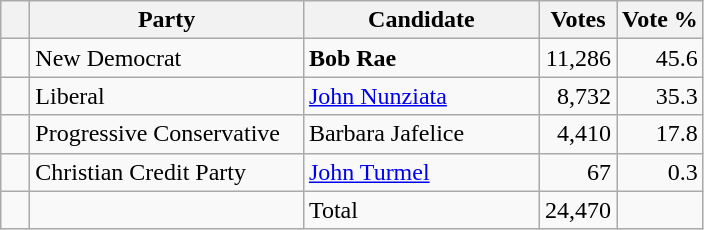<table class="wikitable">
<tr>
<th></th>
<th scope="col" style="width:175px;">Party</th>
<th scope="col" style="width:150px;">Candidate</th>
<th>Votes</th>
<th>Vote %</th>
</tr>
<tr>
<td>   </td>
<td>New Democrat</td>
<td><strong>Bob Rae</strong></td>
<td align=right>11,286</td>
<td align=right>45.6</td>
</tr>
<tr |>
<td>   </td>
<td>Liberal</td>
<td><a href='#'>John Nunziata</a></td>
<td align=right>8,732</td>
<td align=right>35.3</td>
</tr>
<tr |>
<td>   </td>
<td>Progressive Conservative</td>
<td>Barbara Jafelice</td>
<td align=right>4,410</td>
<td align=right>17.8<br></td>
</tr>
<tr |>
<td>   </td>
<td>Christian Credit Party</td>
<td><a href='#'>John Turmel</a></td>
<td align=right>67</td>
<td align=right>0.3</td>
</tr>
<tr |>
<td></td>
<td></td>
<td>Total</td>
<td align=right>24,470</td>
<td></td>
</tr>
</table>
